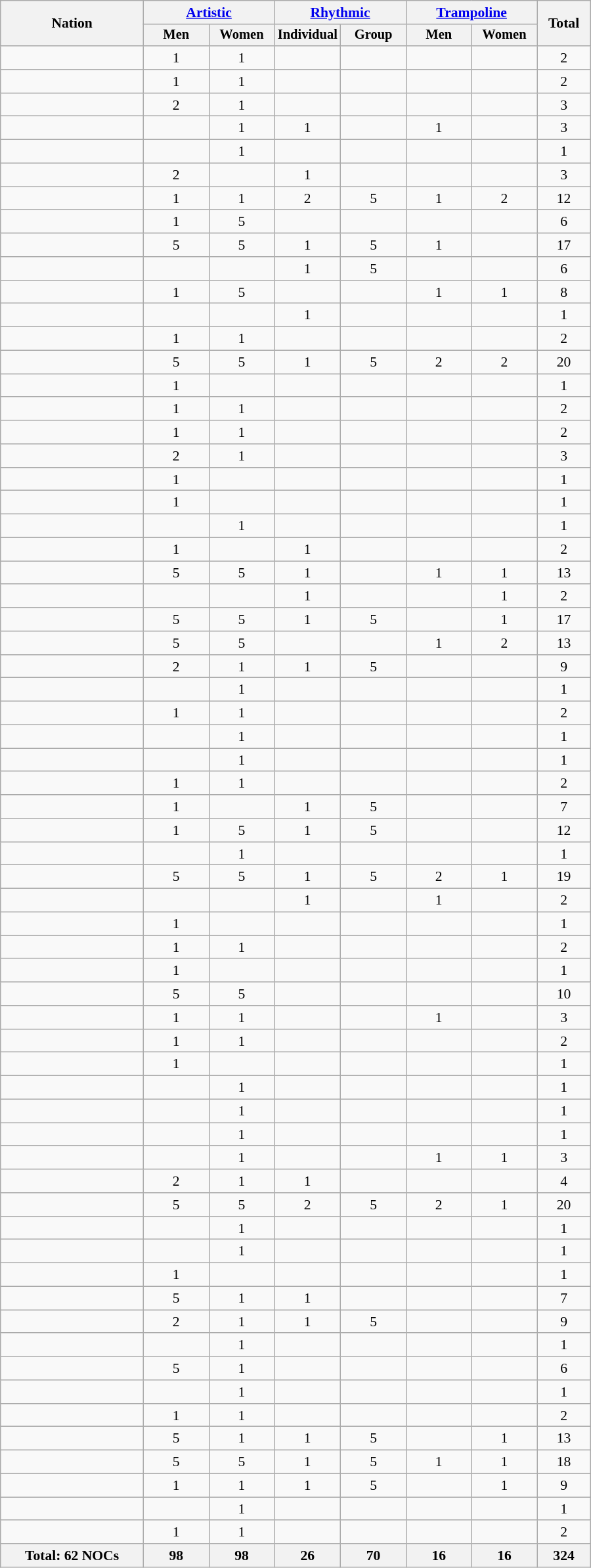<table class="wikitable"  style="width:600px; text-align:center; font-size:90%;">
<tr>
<th rowspan="2" style="text-align:center;">Nation</th>
<th colspan="2"><a href='#'>Artistic</a></th>
<th colspan="2"><a href='#'>Rhythmic</a></th>
<th colspan=2><a href='#'>Trampoline</a></th>
<th rowspan="2">Total</th>
</tr>
<tr style="font-size:95%;">
<th width=60>Men</th>
<th width=60>Women</th>
<th width=60>Individual</th>
<th width=60>Group</th>
<th width=60>Men</th>
<th width=60>Women</th>
</tr>
<tr>
<td style="text-align:left;"></td>
<td>1</td>
<td>1</td>
<td></td>
<td></td>
<td></td>
<td></td>
<td>2</td>
</tr>
<tr>
<td style="text-align:left;"></td>
<td>1</td>
<td>1</td>
<td></td>
<td></td>
<td></td>
<td></td>
<td>2</td>
</tr>
<tr>
<td style="text-align:left;"></td>
<td>2</td>
<td>1</td>
<td></td>
<td></td>
<td></td>
<td></td>
<td>3</td>
</tr>
<tr>
<td style="text-align:left;"></td>
<td></td>
<td>1</td>
<td>1</td>
<td></td>
<td>1</td>
<td></td>
<td>3</td>
</tr>
<tr>
<td style="text-align:left;"></td>
<td></td>
<td>1</td>
<td></td>
<td></td>
<td></td>
<td></td>
<td>1</td>
</tr>
<tr>
<td style="text-align:left;"></td>
<td>2</td>
<td></td>
<td>1</td>
<td></td>
<td></td>
<td></td>
<td>3</td>
</tr>
<tr>
<td style="text-align:left;"></td>
<td>1</td>
<td>1</td>
<td>2</td>
<td>5</td>
<td>1</td>
<td>2</td>
<td>12</td>
</tr>
<tr>
<td style="text-align:left;"></td>
<td>1</td>
<td>5</td>
<td></td>
<td></td>
<td></td>
<td></td>
<td>6</td>
</tr>
<tr>
<td style="text-align:left;"></td>
<td>5</td>
<td>5</td>
<td>1</td>
<td>5</td>
<td>1</td>
<td></td>
<td>17</td>
</tr>
<tr>
<td style="text-align:left;"></td>
<td></td>
<td></td>
<td>1</td>
<td>5</td>
<td></td>
<td></td>
<td>6</td>
</tr>
<tr>
<td style="text-align:left;"></td>
<td>1</td>
<td>5</td>
<td></td>
<td></td>
<td>1</td>
<td>1</td>
<td>8</td>
</tr>
<tr>
<td style="text-align:left;"></td>
<td></td>
<td></td>
<td>1</td>
<td></td>
<td></td>
<td></td>
<td>1</td>
</tr>
<tr>
<td style="text-align:left;"></td>
<td>1</td>
<td>1</td>
<td></td>
<td></td>
<td></td>
<td></td>
<td>2</td>
</tr>
<tr>
<td style="text-align:left;"></td>
<td>5</td>
<td>5</td>
<td>1</td>
<td>5</td>
<td>2</td>
<td>2</td>
<td>20</td>
</tr>
<tr>
<td style="text-align:left;"></td>
<td>1</td>
<td></td>
<td></td>
<td></td>
<td></td>
<td></td>
<td>1</td>
</tr>
<tr>
<td style="text-align:left;"></td>
<td>1</td>
<td>1</td>
<td></td>
<td></td>
<td></td>
<td></td>
<td>2</td>
</tr>
<tr>
<td style="text-align:left;"></td>
<td>1</td>
<td>1</td>
<td></td>
<td></td>
<td></td>
<td></td>
<td>2</td>
</tr>
<tr>
<td style="text-align:left;"></td>
<td>2</td>
<td>1</td>
<td></td>
<td></td>
<td></td>
<td></td>
<td>3</td>
</tr>
<tr>
<td style="text-align:left;"></td>
<td>1</td>
<td></td>
<td></td>
<td></td>
<td></td>
<td></td>
<td>1</td>
</tr>
<tr>
<td style="text-align:left;"></td>
<td>1</td>
<td></td>
<td></td>
<td></td>
<td></td>
<td></td>
<td>1</td>
</tr>
<tr>
<td style="text-align:left;"></td>
<td></td>
<td>1</td>
<td></td>
<td></td>
<td></td>
<td></td>
<td>1</td>
</tr>
<tr>
<td style="text-align:left;"></td>
<td>1</td>
<td></td>
<td>1</td>
<td></td>
<td></td>
<td></td>
<td>2</td>
</tr>
<tr>
<td style="text-align:left;"></td>
<td>5</td>
<td>5</td>
<td>1</td>
<td></td>
<td>1</td>
<td>1</td>
<td>13</td>
</tr>
<tr>
<td style="text-align:left;"></td>
<td></td>
<td></td>
<td>1</td>
<td></td>
<td></td>
<td>1</td>
<td>2</td>
</tr>
<tr>
<td style="text-align:left;"></td>
<td>5</td>
<td>5</td>
<td>1</td>
<td>5</td>
<td></td>
<td>1</td>
<td>17</td>
</tr>
<tr>
<td style="text-align:left;"></td>
<td>5</td>
<td>5</td>
<td></td>
<td></td>
<td>1</td>
<td>2</td>
<td>13</td>
</tr>
<tr>
<td style="text-align:left;"></td>
<td>2</td>
<td>1</td>
<td>1</td>
<td>5</td>
<td></td>
<td></td>
<td>9</td>
</tr>
<tr>
<td style="text-align:left;"></td>
<td></td>
<td>1</td>
<td></td>
<td></td>
<td></td>
<td></td>
<td>1</td>
</tr>
<tr>
<td style="text-align:left;"></td>
<td>1</td>
<td>1</td>
<td></td>
<td></td>
<td></td>
<td></td>
<td>2</td>
</tr>
<tr>
<td style="text-align:left;"></td>
<td></td>
<td>1</td>
<td></td>
<td></td>
<td></td>
<td></td>
<td>1</td>
</tr>
<tr>
<td style="text-align:left;"></td>
<td></td>
<td>1</td>
<td></td>
<td></td>
<td></td>
<td></td>
<td>1</td>
</tr>
<tr>
<td style="text-align:left;"></td>
<td>1</td>
<td>1</td>
<td></td>
<td></td>
<td></td>
<td></td>
<td>2</td>
</tr>
<tr>
<td style="text-align:left;"></td>
<td>1</td>
<td></td>
<td>1</td>
<td>5</td>
<td></td>
<td></td>
<td>7</td>
</tr>
<tr>
<td style="text-align:left;"></td>
<td>1</td>
<td>5</td>
<td>1</td>
<td>5</td>
<td></td>
<td></td>
<td>12</td>
</tr>
<tr>
<td style="text-align:left;"></td>
<td></td>
<td>1</td>
<td></td>
<td></td>
<td></td>
<td></td>
<td>1</td>
</tr>
<tr>
<td style="text-align:left;"></td>
<td>5</td>
<td>5</td>
<td>1</td>
<td>5</td>
<td>2</td>
<td>1</td>
<td>19</td>
</tr>
<tr>
<td style="text-align:left;"></td>
<td></td>
<td></td>
<td>1</td>
<td></td>
<td>1</td>
<td></td>
<td>2</td>
</tr>
<tr>
<td style="text-align:left;"></td>
<td>1</td>
<td></td>
<td></td>
<td></td>
<td></td>
<td></td>
<td>1</td>
</tr>
<tr>
<td style="text-align:left;"></td>
<td>1</td>
<td>1</td>
<td></td>
<td></td>
<td></td>
<td></td>
<td>2</td>
</tr>
<tr>
<td style="text-align:left;"></td>
<td>1</td>
<td></td>
<td></td>
<td></td>
<td></td>
<td></td>
<td>1</td>
</tr>
<tr>
<td style="text-align:left;"></td>
<td>5</td>
<td>5</td>
<td></td>
<td></td>
<td></td>
<td></td>
<td>10</td>
</tr>
<tr>
<td style="text-align:left;"></td>
<td>1</td>
<td>1</td>
<td></td>
<td></td>
<td>1</td>
<td></td>
<td>3</td>
</tr>
<tr>
<td style="text-align:left;"></td>
<td>1</td>
<td>1</td>
<td></td>
<td></td>
<td></td>
<td></td>
<td>2</td>
</tr>
<tr>
<td style="text-align:left;"></td>
<td>1</td>
<td></td>
<td></td>
<td></td>
<td></td>
<td></td>
<td>1</td>
</tr>
<tr>
<td style="text-align:left;"></td>
<td></td>
<td>1</td>
<td></td>
<td></td>
<td></td>
<td></td>
<td>1</td>
</tr>
<tr>
<td style="text-align:left;"></td>
<td></td>
<td>1</td>
<td></td>
<td></td>
<td></td>
<td></td>
<td>1</td>
</tr>
<tr>
<td style="text-align:left;"></td>
<td></td>
<td>1</td>
<td></td>
<td></td>
<td></td>
<td></td>
<td>1</td>
</tr>
<tr>
<td style="text-align:left;"></td>
<td></td>
<td>1</td>
<td></td>
<td></td>
<td>1</td>
<td>1</td>
<td>3</td>
</tr>
<tr>
<td style="text-align:left;"></td>
<td>2</td>
<td>1</td>
<td>1</td>
<td></td>
<td></td>
<td></td>
<td>4</td>
</tr>
<tr>
<td style="text-align:left;"></td>
<td>5</td>
<td>5</td>
<td>2</td>
<td>5</td>
<td>2</td>
<td>1</td>
<td>20</td>
</tr>
<tr>
<td style="text-align:left;"></td>
<td></td>
<td>1</td>
<td></td>
<td></td>
<td></td>
<td></td>
<td>1</td>
</tr>
<tr>
<td style="text-align:left;"></td>
<td></td>
<td>1</td>
<td></td>
<td></td>
<td></td>
<td></td>
<td>1</td>
</tr>
<tr>
<td style="text-align:left;"></td>
<td>1</td>
<td></td>
<td></td>
<td></td>
<td></td>
<td></td>
<td>1</td>
</tr>
<tr>
<td style="text-align:left;"></td>
<td>5</td>
<td>1</td>
<td>1</td>
<td></td>
<td></td>
<td></td>
<td>7</td>
</tr>
<tr>
<td style="text-align:left;"></td>
<td>2</td>
<td>1</td>
<td>1</td>
<td>5</td>
<td></td>
<td></td>
<td>9</td>
</tr>
<tr>
<td style="text-align:left;"></td>
<td></td>
<td>1</td>
<td></td>
<td></td>
<td></td>
<td></td>
<td>1</td>
</tr>
<tr>
<td style="text-align:left;"></td>
<td>5</td>
<td>1</td>
<td></td>
<td></td>
<td></td>
<td></td>
<td>6</td>
</tr>
<tr>
<td style="text-align:left;"></td>
<td></td>
<td>1</td>
<td></td>
<td></td>
<td></td>
<td></td>
<td>1</td>
</tr>
<tr>
<td style="text-align:left;"></td>
<td>1</td>
<td>1</td>
<td></td>
<td></td>
<td></td>
<td></td>
<td>2</td>
</tr>
<tr>
<td style="text-align:left;"></td>
<td>5</td>
<td>1</td>
<td>1</td>
<td>5</td>
<td></td>
<td>1</td>
<td>13</td>
</tr>
<tr>
<td style="text-align:left;"></td>
<td>5</td>
<td>5</td>
<td>1</td>
<td>5</td>
<td>1</td>
<td>1</td>
<td>18</td>
</tr>
<tr>
<td style="text-align:left;"></td>
<td>1</td>
<td>1</td>
<td>1</td>
<td>5</td>
<td></td>
<td>1</td>
<td>9</td>
</tr>
<tr>
<td style="text-align:left;"></td>
<td></td>
<td>1</td>
<td></td>
<td></td>
<td></td>
<td></td>
<td>1</td>
</tr>
<tr>
<td style="text-align:left;"></td>
<td>1</td>
<td>1</td>
<td></td>
<td></td>
<td></td>
<td></td>
<td>2</td>
</tr>
<tr>
<th>Total: 62 NOCs</th>
<th>98</th>
<th>98</th>
<th>26</th>
<th>70</th>
<th>16</th>
<th>16</th>
<th>324</th>
</tr>
</table>
